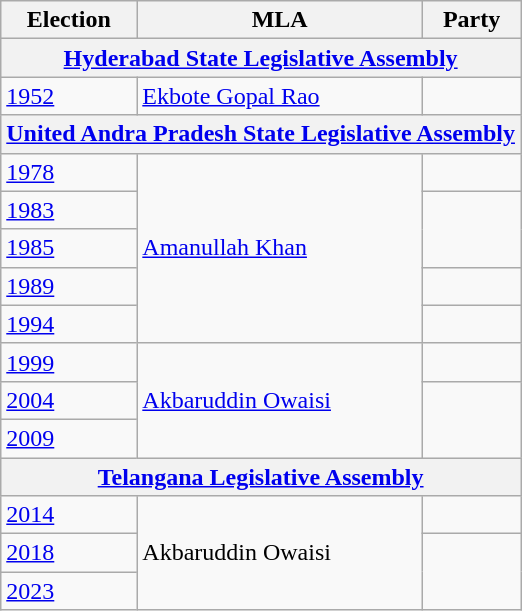<table class="wikitable sortable">
<tr>
<th>Election</th>
<th>MLA</th>
<th colspan=2>Party</th>
</tr>
<tr>
<th colspan=4><a href='#'>Hyderabad State Legislative Assembly</a></th>
</tr>
<tr>
<td><a href='#'>1952</a></td>
<td><a href='#'>Ekbote Gopal Rao</a></td>
<td></td>
</tr>
<tr>
<th colspan=4><a href='#'>United Andra Pradesh State Legislative Assembly</a></th>
</tr>
<tr>
<td><a href='#'>1978</a></td>
<td rowspan="5"><a href='#'>Amanullah Khan</a></td>
<td></td>
</tr>
<tr>
<td><a href='#'>1983</a></td>
</tr>
<tr>
<td><a href='#'>1985</a></td>
</tr>
<tr>
<td><a href='#'>1989</a></td>
<td></td>
</tr>
<tr>
<td><a href='#'>1994</a></td>
<td></td>
</tr>
<tr>
<td><a href='#'>1999</a></td>
<td rowspan="3"><a href='#'>Akbaruddin Owaisi</a></td>
<td></td>
</tr>
<tr>
<td><a href='#'>2004</a></td>
</tr>
<tr>
<td><a href='#'>2009</a></td>
</tr>
<tr>
<th colspan=4><a href='#'>Telangana Legislative Assembly</a></th>
</tr>
<tr>
<td><a href='#'>2014</a></td>
<td rowspan="3">Akbaruddin Owaisi</td>
<td></td>
</tr>
<tr>
<td><a href='#'>2018</a></td>
</tr>
<tr>
<td><a href='#'>2023</a></td>
</tr>
</table>
